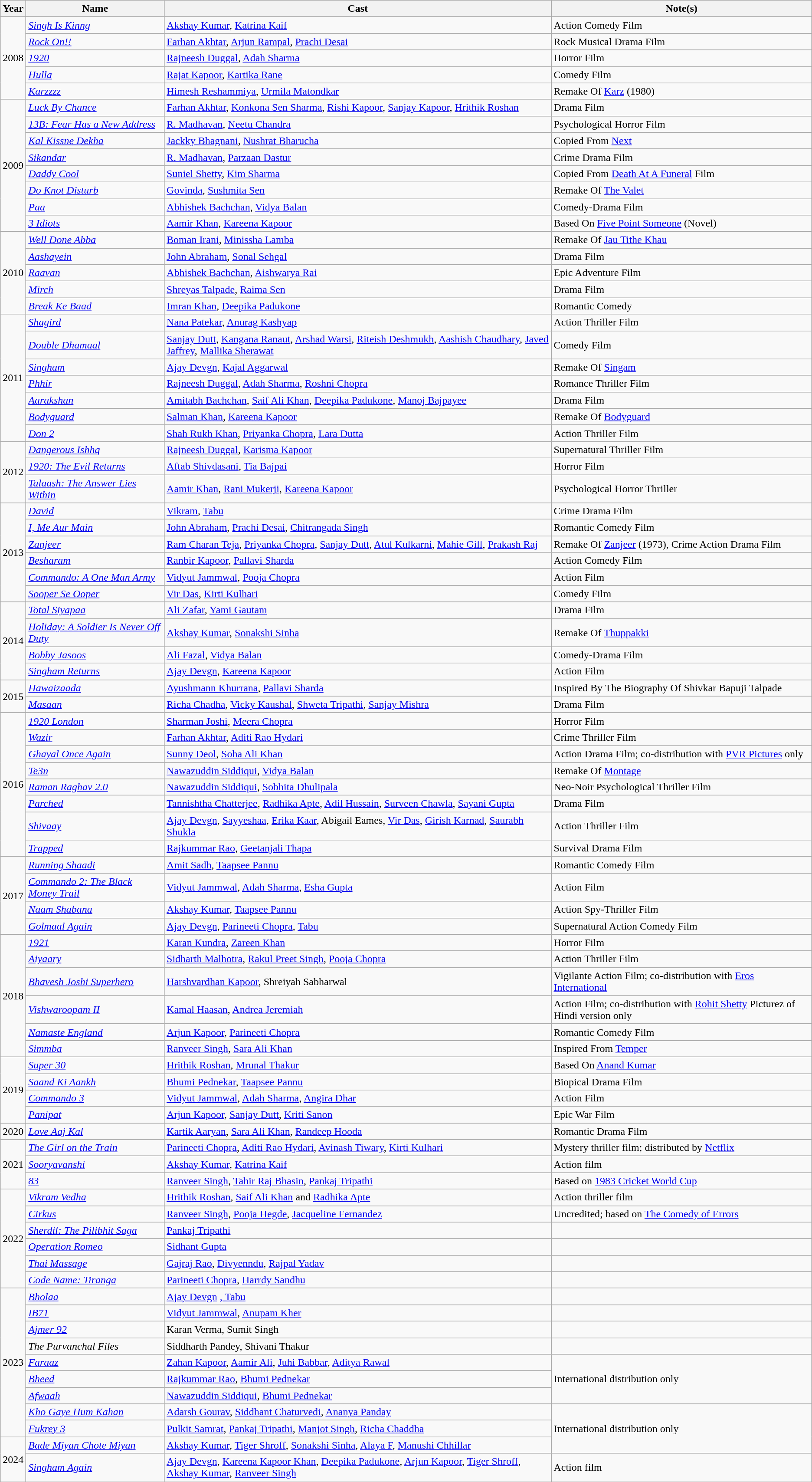<table class="wikitable">
<tr>
<th>Year</th>
<th>Name</th>
<th>Cast</th>
<th>Note(s)</th>
</tr>
<tr>
<td rowspan = 5>2008</td>
<td><em><a href='#'>Singh Is Kinng</a></em></td>
<td><a href='#'>Akshay Kumar</a>, <a href='#'>Katrina Kaif</a></td>
<td>Action Comedy Film</td>
</tr>
<tr>
<td><em><a href='#'>Rock On!!</a></em></td>
<td><a href='#'>Farhan Akhtar</a>, <a href='#'>Arjun Rampal</a>, <a href='#'>Prachi Desai</a></td>
<td>Rock Musical Drama Film</td>
</tr>
<tr>
<td><em><a href='#'>1920</a></em></td>
<td><a href='#'>Rajneesh Duggal</a>, <a href='#'>Adah Sharma</a></td>
<td>Horror Film</td>
</tr>
<tr>
<td><em><a href='#'>Hulla</a></em></td>
<td><a href='#'>Rajat Kapoor</a>, <a href='#'>Kartika Rane</a></td>
<td>Comedy Film</td>
</tr>
<tr>
<td><em><a href='#'>Karzzzz</a></em></td>
<td><a href='#'>Himesh Reshammiya</a>, <a href='#'>Urmila Matondkar</a></td>
<td>Remake Of <a href='#'>Karz</a> (1980)</td>
</tr>
<tr>
<td rowspan = 8>2009</td>
<td><em><a href='#'>Luck By Chance</a></em></td>
<td><a href='#'>Farhan Akhtar</a>, <a href='#'>Konkona Sen Sharma</a>, <a href='#'>Rishi Kapoor</a>, <a href='#'>Sanjay Kapoor</a>, <a href='#'>Hrithik Roshan</a></td>
<td>Drama Film</td>
</tr>
<tr>
<td><em><a href='#'>13B: Fear Has a New Address</a></em></td>
<td><a href='#'>R. Madhavan</a>, <a href='#'>Neetu Chandra</a></td>
<td>Psychological Horror Film</td>
</tr>
<tr>
<td><em><a href='#'>Kal Kissne Dekha</a></em></td>
<td><a href='#'>Jackky Bhagnani</a>, <a href='#'>Nushrat Bharucha</a></td>
<td>Copied From <a href='#'>Next</a></td>
</tr>
<tr>
<td><em><a href='#'>Sikandar</a></em></td>
<td><a href='#'>R. Madhavan</a>, <a href='#'>Parzaan Dastur</a></td>
<td>Crime Drama Film</td>
</tr>
<tr>
<td><em><a href='#'>Daddy Cool</a></em></td>
<td><a href='#'>Suniel Shetty</a>, <a href='#'>Kim Sharma</a></td>
<td>Copied From <a href='#'>Death At A Funeral</a> Film</td>
</tr>
<tr>
<td><em><a href='#'>Do Knot Disturb</a></em></td>
<td><a href='#'>Govinda</a>, <a href='#'>Sushmita Sen</a></td>
<td>Remake Of <a href='#'>The Valet</a></td>
</tr>
<tr>
<td><em><a href='#'>Paa</a></em></td>
<td><a href='#'>Abhishek Bachchan</a>, <a href='#'>Vidya Balan</a></td>
<td>Comedy-Drama Film</td>
</tr>
<tr>
<td><em><a href='#'>3 Idiots</a></em></td>
<td><a href='#'>Aamir Khan</a>, <a href='#'>Kareena Kapoor</a></td>
<td>Based On <a href='#'>Five Point Someone</a> (Novel)</td>
</tr>
<tr>
<td rowspan = 5>2010</td>
<td><em><a href='#'>Well Done Abba</a></em></td>
<td><a href='#'>Boman Irani</a>, <a href='#'>Minissha Lamba</a></td>
<td>Remake Of <a href='#'>Jau Tithe Khau</a></td>
</tr>
<tr>
<td><em><a href='#'>Aashayein</a></em></td>
<td><a href='#'>John Abraham</a>, <a href='#'>Sonal Sehgal</a></td>
<td>Drama Film</td>
</tr>
<tr>
<td><em><a href='#'>Raavan</a></em></td>
<td><a href='#'>Abhishek Bachchan</a>, <a href='#'>Aishwarya Rai</a></td>
<td>Epic Adventure Film</td>
</tr>
<tr>
<td><em><a href='#'>Mirch</a></em></td>
<td><a href='#'>Shreyas Talpade</a>, <a href='#'>Raima Sen</a></td>
<td>Drama Film</td>
</tr>
<tr>
<td><em><a href='#'>Break Ke Baad</a></em></td>
<td><a href='#'>Imran Khan</a>, <a href='#'>Deepika Padukone</a></td>
<td>Romantic Comedy</td>
</tr>
<tr>
<td rowspan = 7>2011</td>
<td><em><a href='#'>Shagird</a></em></td>
<td><a href='#'>Nana Patekar</a>, <a href='#'>Anurag Kashyap</a></td>
<td>Action Thriller Film</td>
</tr>
<tr>
<td><em><a href='#'>Double Dhamaal</a></em></td>
<td><a href='#'>Sanjay Dutt</a>, <a href='#'>Kangana Ranaut</a>, <a href='#'>Arshad Warsi</a>, <a href='#'>Riteish Deshmukh</a>, <a href='#'>Aashish Chaudhary</a>, <a href='#'>Javed Jaffrey</a>, <a href='#'>Mallika Sherawat</a></td>
<td>Comedy Film</td>
</tr>
<tr>
<td><em><a href='#'>Singham</a></em></td>
<td><a href='#'>Ajay Devgn</a>, <a href='#'>Kajal Aggarwal</a></td>
<td>Remake Of <a href='#'>Singam</a></td>
</tr>
<tr>
<td><em><a href='#'>Phhir</a></em></td>
<td><a href='#'>Rajneesh Duggal</a>, <a href='#'>Adah Sharma</a>, <a href='#'>Roshni Chopra</a></td>
<td>Romance Thriller Film</td>
</tr>
<tr>
<td><em><a href='#'>Aarakshan</a></em></td>
<td><a href='#'>Amitabh Bachchan</a>, <a href='#'>Saif Ali Khan</a>, <a href='#'>Deepika Padukone</a>, <a href='#'>Manoj Bajpayee</a></td>
<td>Drama Film</td>
</tr>
<tr>
<td><em><a href='#'>Bodyguard</a></em></td>
<td><a href='#'>Salman Khan</a>, <a href='#'>Kareena Kapoor</a></td>
<td>Remake Of <a href='#'>Bodyguard</a></td>
</tr>
<tr>
<td><em><a href='#'>Don 2</a></em></td>
<td><a href='#'>Shah Rukh Khan</a>, <a href='#'>Priyanka Chopra</a>, <a href='#'>Lara Dutta</a></td>
<td>Action Thriller Film</td>
</tr>
<tr>
<td rowspan = 3>2012</td>
<td><em><a href='#'>Dangerous Ishhq</a></em></td>
<td><a href='#'>Rajneesh Duggal</a>, <a href='#'>Karisma Kapoor</a></td>
<td>Supernatural Thriller Film</td>
</tr>
<tr>
<td><em><a href='#'>1920: The Evil Returns</a></em></td>
<td><a href='#'>Aftab Shivdasani</a>, <a href='#'>Tia Bajpai</a></td>
<td>Horror Film</td>
</tr>
<tr>
<td><em><a href='#'>Talaash: The Answer Lies Within</a></em></td>
<td><a href='#'>Aamir Khan</a>, <a href='#'>Rani Mukerji</a>, <a href='#'>Kareena Kapoor</a></td>
<td>Psychological Horror Thriller</td>
</tr>
<tr>
<td rowspan = 6>2013</td>
<td><em><a href='#'>David</a></em></td>
<td><a href='#'>Vikram</a>, <a href='#'>Tabu</a></td>
<td>Crime Drama Film</td>
</tr>
<tr>
<td><em><a href='#'>I, Me Aur Main</a></em></td>
<td><a href='#'>John Abraham</a>, <a href='#'>Prachi Desai</a>, <a href='#'>Chitrangada Singh</a></td>
<td>Romantic Comedy Film</td>
</tr>
<tr>
<td><em><a href='#'>Zanjeer</a></em></td>
<td><a href='#'>Ram Charan Teja</a>, <a href='#'>Priyanka Chopra</a>, <a href='#'>Sanjay Dutt</a>, <a href='#'>Atul Kulkarni</a>, <a href='#'>Mahie Gill</a>, <a href='#'>Prakash Raj</a></td>
<td>Remake Of <a href='#'>Zanjeer</a> (1973), Crime Action Drama Film</td>
</tr>
<tr>
<td><em><a href='#'>Besharam</a></em></td>
<td><a href='#'>Ranbir Kapoor</a>, <a href='#'>Pallavi Sharda</a></td>
<td>Action Comedy Film</td>
</tr>
<tr>
<td><em><a href='#'>Commando: A One Man Army</a></em></td>
<td><a href='#'>Vidyut Jammwal</a>, <a href='#'>Pooja Chopra</a></td>
<td>Action Film</td>
</tr>
<tr>
<td><em><a href='#'>Sooper Se Ooper</a></em></td>
<td><a href='#'>Vir Das</a>, <a href='#'>Kirti Kulhari</a></td>
<td>Comedy Film</td>
</tr>
<tr>
<td rowspan = 4>2014</td>
<td><em><a href='#'>Total Siyapaa</a></em></td>
<td><a href='#'>Ali Zafar</a>, <a href='#'>Yami Gautam</a></td>
<td>Drama Film</td>
</tr>
<tr>
<td><em><a href='#'>Holiday: A Soldier Is Never Off Duty</a></em></td>
<td><a href='#'>Akshay Kumar</a>, <a href='#'>Sonakshi Sinha</a></td>
<td>Remake Of <a href='#'>Thuppakki</a></td>
</tr>
<tr>
<td><em><a href='#'>Bobby Jasoos</a></em></td>
<td><a href='#'>Ali Fazal</a>, <a href='#'>Vidya Balan</a></td>
<td>Comedy-Drama Film</td>
</tr>
<tr>
<td><em><a href='#'>Singham Returns</a></em></td>
<td><a href='#'>Ajay Devgn</a>, <a href='#'>Kareena Kapoor</a></td>
<td>Action Film</td>
</tr>
<tr>
<td rowspan = 2>2015</td>
<td><em><a href='#'>Hawaizaada</a></em></td>
<td><a href='#'>Ayushmann Khurrana</a>, <a href='#'>Pallavi Sharda</a></td>
<td>Inspired By The Biography Of Shivkar Bapuji Talpade</td>
</tr>
<tr>
<td><em><a href='#'>Masaan</a></em></td>
<td><a href='#'>Richa Chadha</a>, <a href='#'>Vicky Kaushal</a>, <a href='#'>Shweta Tripathi</a>, <a href='#'>Sanjay Mishra</a></td>
<td>Drama Film</td>
</tr>
<tr>
<td rowspan = 8>2016</td>
<td><em><a href='#'>1920 London</a></em></td>
<td><a href='#'>Sharman Joshi</a>, <a href='#'>Meera Chopra</a></td>
<td>Horror Film</td>
</tr>
<tr>
<td><em><a href='#'>Wazir</a></em></td>
<td><a href='#'>Farhan Akhtar</a>, <a href='#'>Aditi Rao Hydari</a></td>
<td>Crime Thriller Film</td>
</tr>
<tr>
<td><em><a href='#'>Ghayal Once Again</a></em></td>
<td><a href='#'>Sunny Deol</a>, <a href='#'>Soha Ali Khan</a></td>
<td>Action Drama Film; co-distribution with <a href='#'>PVR Pictures</a> only</td>
</tr>
<tr>
<td><em><a href='#'>Te3n</a></em></td>
<td><a href='#'>Nawazuddin Siddiqui</a>, <a href='#'>Vidya Balan</a></td>
<td>Remake Of <a href='#'>Montage</a></td>
</tr>
<tr>
<td><em><a href='#'>Raman Raghav 2.0</a></em></td>
<td><a href='#'>Nawazuddin Siddiqui</a>, <a href='#'>Sobhita Dhulipala</a></td>
<td>Neo-Noir Psychological Thriller Film</td>
</tr>
<tr>
<td><em><a href='#'>Parched</a></em></td>
<td><a href='#'>Tannishtha Chatterjee</a>, <a href='#'>Radhika Apte</a>, <a href='#'>Adil Hussain</a>, <a href='#'>Surveen Chawla</a>, <a href='#'>Sayani Gupta</a></td>
<td>Drama Film</td>
</tr>
<tr>
<td><em><a href='#'>Shivaay</a></em></td>
<td><a href='#'>Ajay Devgn</a>, <a href='#'>Sayyeshaa</a>, <a href='#'>Erika Kaar</a>, Abigail Eames, <a href='#'>Vir Das</a>, <a href='#'>Girish Karnad</a>, <a href='#'>Saurabh Shukla</a></td>
<td>Action Thriller Film</td>
</tr>
<tr>
<td><em><a href='#'>Trapped</a></em></td>
<td><a href='#'>Rajkummar Rao</a>, <a href='#'>Geetanjali Thapa</a></td>
<td>Survival Drama Film</td>
</tr>
<tr>
<td rowspan = 4>2017</td>
<td><em><a href='#'>Running Shaadi</a></em></td>
<td><a href='#'>Amit Sadh</a>, <a href='#'>Taapsee Pannu</a></td>
<td>Romantic Comedy Film</td>
</tr>
<tr>
<td><em><a href='#'>Commando 2: The Black Money Trail</a></em></td>
<td><a href='#'>Vidyut Jammwal</a>, <a href='#'>Adah Sharma</a>, <a href='#'>Esha Gupta</a></td>
<td>Action Film</td>
</tr>
<tr>
<td><em><a href='#'>Naam Shabana</a></em></td>
<td><a href='#'>Akshay Kumar</a>, <a href='#'>Taapsee Pannu</a></td>
<td>Action Spy-Thriller Film</td>
</tr>
<tr>
<td><em><a href='#'>Golmaal Again</a></em></td>
<td><a href='#'>Ajay Devgn</a>, <a href='#'>Parineeti Chopra</a>, <a href='#'>Tabu</a></td>
<td>Supernatural Action Comedy Film</td>
</tr>
<tr>
<td rowspan = 6>2018</td>
<td><em><a href='#'>1921</a></em></td>
<td><a href='#'>Karan Kundra</a>, <a href='#'>Zareen Khan</a></td>
<td>Horror Film</td>
</tr>
<tr>
<td><em><a href='#'>Aiyaary</a></em></td>
<td><a href='#'>Sidharth Malhotra</a>, <a href='#'>Rakul Preet Singh</a>, <a href='#'>Pooja Chopra</a></td>
<td>Action Thriller Film</td>
</tr>
<tr>
<td><em><a href='#'>Bhavesh Joshi Superhero</a></em></td>
<td><a href='#'>Harshvardhan Kapoor</a>, Shreiyah Sabharwal</td>
<td>Vigilante Action Film; co-distribution with <a href='#'>Eros International</a></td>
</tr>
<tr>
<td><em><a href='#'>Vishwaroopam II</a></em></td>
<td><a href='#'>Kamal Haasan</a>, <a href='#'>Andrea Jeremiah</a></td>
<td>Action Film; co-distribution with <a href='#'>Rohit Shetty</a> Picturez of Hindi version only</td>
</tr>
<tr>
<td><em><a href='#'>Namaste England</a></em></td>
<td><a href='#'>Arjun Kapoor</a>, <a href='#'>Parineeti Chopra</a></td>
<td>Romantic Comedy Film</td>
</tr>
<tr>
<td><em><a href='#'>Simmba</a></em></td>
<td><a href='#'>Ranveer Singh</a>, <a href='#'>Sara Ali Khan</a></td>
<td>Inspired From <a href='#'>Temper</a></td>
</tr>
<tr>
<td rowspan="4">2019</td>
<td><em><a href='#'>Super 30</a></em></td>
<td><a href='#'>Hrithik Roshan</a>, <a href='#'>Mrunal Thakur</a></td>
<td>Based On <a href='#'>Anand Kumar</a></td>
</tr>
<tr>
<td><em><a href='#'>Saand Ki Aankh</a></em></td>
<td><a href='#'>Bhumi Pednekar</a>, <a href='#'>Taapsee Pannu</a></td>
<td>Biopical Drama Film</td>
</tr>
<tr>
<td><em><a href='#'>Commando 3</a></em></td>
<td><a href='#'>Vidyut Jammwal</a>, <a href='#'>Adah Sharma</a>, <a href='#'>Angira Dhar</a></td>
<td>Action Film</td>
</tr>
<tr>
<td><em><a href='#'>Panipat</a></em></td>
<td><a href='#'>Arjun Kapoor</a>, <a href='#'>Sanjay Dutt</a>, <a href='#'>Kriti Sanon</a></td>
<td>Epic War Film</td>
</tr>
<tr>
<td>2020</td>
<td><em><a href='#'>Love Aaj Kal</a></em></td>
<td><a href='#'>Kartik Aaryan</a>, <a href='#'>Sara Ali Khan</a>, <a href='#'>Randeep Hooda</a></td>
<td>Romantic Drama Film</td>
</tr>
<tr>
<td rowspan="3">2021</td>
<td><em><a href='#'>The Girl on the Train</a></em></td>
<td><a href='#'>Parineeti Chopra</a>, <a href='#'>Aditi Rao Hydari</a>, <a href='#'>Avinash Tiwary</a>, <a href='#'>Kirti Kulhari</a></td>
<td>Mystery thriller film; distributed by <a href='#'>Netflix</a></td>
</tr>
<tr>
<td><em><a href='#'>Sooryavanshi</a></em></td>
<td><a href='#'>Akshay Kumar</a>, <a href='#'>Katrina Kaif</a></td>
<td>Action film</td>
</tr>
<tr>
<td><em><a href='#'>83</a></em></td>
<td><a href='#'>Ranveer Singh</a>, <a href='#'>Tahir Raj Bhasin</a>, <a href='#'>Pankaj Tripathi</a></td>
<td>Based on <a href='#'>1983 Cricket World Cup</a></td>
</tr>
<tr>
<td rowspan="6">2022</td>
<td><em><a href='#'>Vikram Vedha</a></em></td>
<td><a href='#'>Hrithik Roshan</a>, <a href='#'>Saif Ali Khan</a> and <a href='#'>Radhika Apte</a></td>
<td>Action thriller film</td>
</tr>
<tr>
<td><em><a href='#'>Cirkus</a></em></td>
<td><a href='#'>Ranveer Singh</a>, <a href='#'>Pooja Hegde</a>, <a href='#'>Jacqueline Fernandez</a></td>
<td>Uncredited; based on <a href='#'>The Comedy of Errors</a></td>
</tr>
<tr>
<td><em><a href='#'>Sherdil: The Pilibhit Saga</a></em></td>
<td><a href='#'>Pankaj Tripathi</a></td>
<td></td>
</tr>
<tr>
<td><em><a href='#'>Operation Romeo</a></em></td>
<td><a href='#'>Sidhant Gupta</a></td>
<td></td>
</tr>
<tr>
<td><em><a href='#'>Thai Massage</a></em></td>
<td><a href='#'>Gajraj Rao</a>, <a href='#'>Divyenndu</a>, <a href='#'>Rajpal Yadav</a></td>
<td></td>
</tr>
<tr>
<td><em><a href='#'>Code Name: Tiranga</a></em></td>
<td><a href='#'>Parineeti Chopra</a>, <a href='#'>Harrdy Sandhu</a></td>
<td></td>
</tr>
<tr>
<td rowspan="9">2023</td>
<td><em><a href='#'>Bholaa</a></em></td>
<td><a href='#'>Ajay Devgn</a> <a href='#'>, Tabu</a></td>
<td></td>
</tr>
<tr>
<td><em><a href='#'>IB71</a></em></td>
<td><a href='#'>Vidyut Jammwal</a>, <a href='#'>Anupam Kher</a></td>
<td></td>
</tr>
<tr>
<td><em><a href='#'>Ajmer 92</a></em></td>
<td>Karan Verma, Sumit Singh</td>
<td></td>
</tr>
<tr>
<td><em>The Purvanchal Files</em></td>
<td>Siddharth Pandey, Shivani Thakur</td>
<td></td>
</tr>
<tr>
<td><em><a href='#'>Faraaz</a></em></td>
<td><a href='#'>Zahan Kapoor</a>, <a href='#'>Aamir Ali</a>, <a href='#'>Juhi Babbar</a>, <a href='#'>Aditya Rawal</a></td>
<td rowspan="3">International distribution only</td>
</tr>
<tr>
<td><em><a href='#'>Bheed</a></em></td>
<td><a href='#'>Rajkummar Rao</a>, <a href='#'>Bhumi Pednekar</a></td>
</tr>
<tr>
<td><em><a href='#'>Afwaah</a></em></td>
<td><a href='#'>Nawazuddin Siddiqui</a>, <a href='#'>Bhumi Pednekar</a></td>
</tr>
<tr>
<td><em><a href='#'>Kho Gaye Hum Kahan</a></em></td>
<td><a href='#'>Adarsh Gourav</a>, <a href='#'>Siddhant Chaturvedi</a>, <a href='#'>Ananya Panday</a></td>
<td rowspan="3">International distribution only</td>
</tr>
<tr>
<td><em><a href='#'>Fukrey 3</a></em></td>
<td><a href='#'>Pulkit Samrat</a>, <a href='#'>Pankaj Tripathi</a>, <a href='#'>Manjot Singh</a>, <a href='#'>Richa Chaddha</a></td>
</tr>
<tr>
<td rowspan="5">2024</td>
<td><em><a href='#'>Bade Miyan Chote Miyan</a></em></td>
<td><a href='#'>Akshay Kumar</a>, <a href='#'>Tiger Shroff</a>, <a href='#'>Sonakshi Sinha</a>, <a href='#'>Alaya F</a>, <a href='#'>Manushi Chhillar</a></td>
</tr>
<tr>
<td><em><a href='#'>Singham Again</a></em></td>
<td><a href='#'>Ajay Devgn</a>, <a href='#'>Kareena Kapoor Khan</a>, <a href='#'>Deepika Padukone</a>, <a href='#'>Arjun Kapoor</a>, <a href='#'>Tiger Shroff</a>, <a href='#'>Akshay Kumar</a>, <a href='#'>Ranveer Singh</a></td>
<td>Action film</td>
</tr>
</table>
